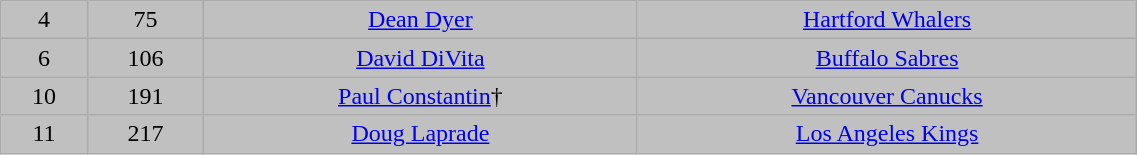<table class="wikitable" width="60%">
<tr align="center" bgcolor="C0C0C0">
<td>4</td>
<td>75</td>
<td><a href='#'>Dean Dyer</a></td>
<td><a href='#'>Hartford Whalers</a></td>
</tr>
<tr align="center" bgcolor="C0C0C0">
<td>6</td>
<td>106</td>
<td><a href='#'>David DiVita</a></td>
<td><a href='#'>Buffalo Sabres</a></td>
</tr>
<tr align="center" bgcolor="C0C0C0">
<td>10</td>
<td>191</td>
<td><a href='#'>Paul Constantin</a>†</td>
<td><a href='#'>Vancouver Canucks</a></td>
</tr>
<tr align="center" bgcolor="C0C0C0">
<td>11</td>
<td>217</td>
<td><a href='#'>Doug Laprade</a></td>
<td><a href='#'>Los Angeles Kings</a></td>
</tr>
</table>
